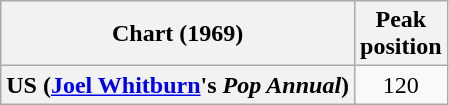<table class="wikitable sortable plainrowheaders" style="text-align:center">
<tr>
<th>Chart (1969)</th>
<th>Peak<br>position</th>
</tr>
<tr>
<th scope="row">US (<a href='#'>Joel Whitburn</a>'s <em>Pop Annual</em>)</th>
<td>120</td>
</tr>
</table>
